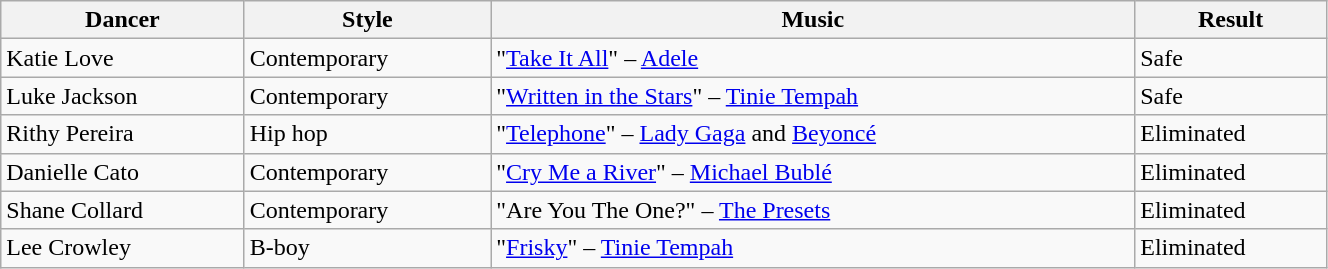<table class="wikitable" style="width:70%;">
<tr>
<th>Dancer</th>
<th>Style</th>
<th>Music</th>
<th>Result</th>
</tr>
<tr>
<td>Katie Love</td>
<td>Contemporary</td>
<td>"<a href='#'>Take It All</a>" – <a href='#'>Adele</a></td>
<td>Safe</td>
</tr>
<tr>
<td>Luke Jackson</td>
<td>Contemporary</td>
<td>"<a href='#'>Written in the Stars</a>" – <a href='#'>Tinie Tempah</a></td>
<td>Safe</td>
</tr>
<tr>
<td>Rithy Pereira</td>
<td>Hip hop</td>
<td>"<a href='#'>Telephone</a>" – <a href='#'>Lady Gaga</a> and <a href='#'>Beyoncé</a></td>
<td>Eliminated</td>
</tr>
<tr>
<td>Danielle Cato</td>
<td>Contemporary</td>
<td>"<a href='#'>Cry Me a River</a>" – <a href='#'>Michael Bublé</a></td>
<td>Eliminated</td>
</tr>
<tr>
<td>Shane Collard</td>
<td>Contemporary</td>
<td>"Are You The One?" – <a href='#'>The Presets</a></td>
<td>Eliminated</td>
</tr>
<tr>
<td>Lee Crowley</td>
<td>B-boy</td>
<td>"<a href='#'>Frisky</a>" – <a href='#'>Tinie Tempah</a></td>
<td>Eliminated</td>
</tr>
</table>
